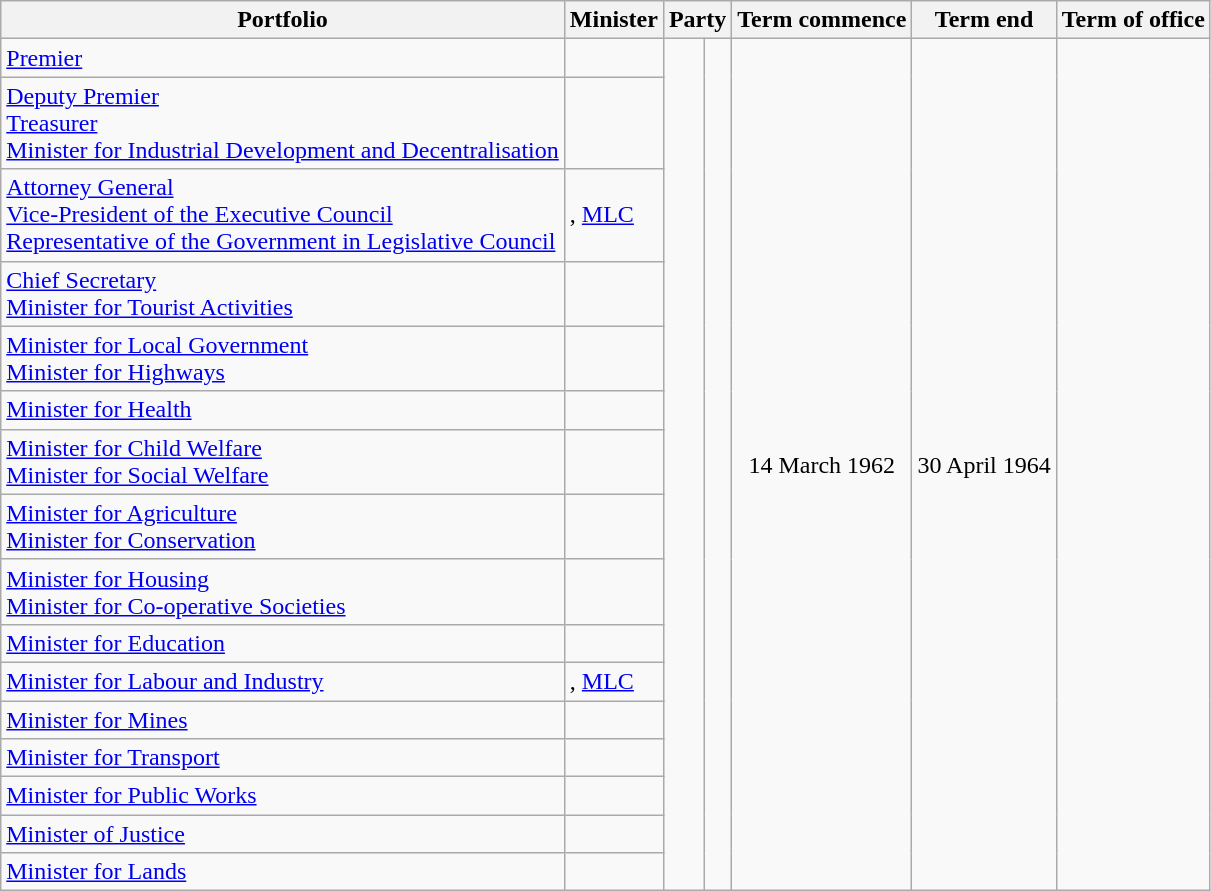<table class="wikitable sortable">
<tr>
<th>Portfolio</th>
<th>Minister</th>
<th colspan=2>Party</th>
<th>Term commence</th>
<th>Term end</th>
<th>Term of office</th>
</tr>
<tr>
<td><a href='#'>Premier</a></td>
<td></td>
<td rowspan=16 > </td>
<td rowspan=16></td>
<td rowspan=16 align=center>14 March 1962</td>
<td rowspan=16 align=center>30 April 1964</td>
<td rowspan=16 align=right></td>
</tr>
<tr>
<td><a href='#'>Deputy Premier</a><br><a href='#'>Treasurer</a><br><a href='#'>Minister for Industrial Development and Decentralisation</a></td>
<td></td>
</tr>
<tr>
<td><a href='#'>Attorney General</a><br><a href='#'>Vice-President of the Executive Council</a><br><a href='#'>Representative of the Government in Legislative Council</a></td>
<td>, <a href='#'>MLC</a></td>
</tr>
<tr>
<td><a href='#'>Chief Secretary</a><br><a href='#'>Minister for Tourist Activities</a></td>
<td></td>
</tr>
<tr>
<td><a href='#'>Minister for Local Government</a><br><a href='#'>Minister for Highways</a></td>
<td></td>
</tr>
<tr>
<td><a href='#'>Minister for Health</a></td>
<td></td>
</tr>
<tr>
<td><a href='#'>Minister for Child Welfare</a><br><a href='#'>Minister for Social Welfare</a></td>
<td></td>
</tr>
<tr>
<td><a href='#'>Minister for Agriculture</a><br><a href='#'>Minister for Conservation</a></td>
<td></td>
</tr>
<tr>
<td><a href='#'>Minister for Housing</a><br><a href='#'>Minister for Co-operative Societies</a></td>
<td></td>
</tr>
<tr>
<td><a href='#'>Minister for Education</a></td>
<td></td>
</tr>
<tr>
<td><a href='#'>Minister for Labour and Industry</a></td>
<td>, <a href='#'>MLC</a></td>
</tr>
<tr>
<td><a href='#'>Minister for Mines</a></td>
<td></td>
</tr>
<tr>
<td><a href='#'>Minister for Transport</a></td>
<td></td>
</tr>
<tr>
<td><a href='#'>Minister for Public Works</a></td>
<td></td>
</tr>
<tr>
<td><a href='#'>Minister of Justice</a></td>
<td></td>
</tr>
<tr>
<td><a href='#'>Minister for Lands</a></td>
<td></td>
</tr>
</table>
